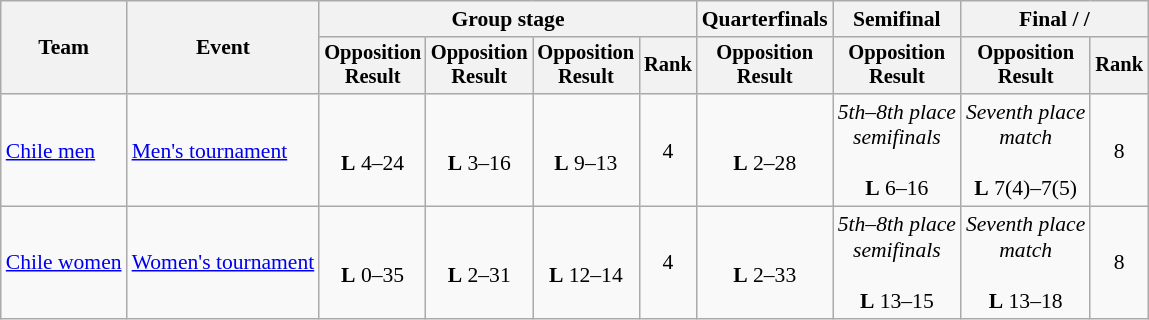<table class=wikitable style=font-size:90%;text-align:center>
<tr>
<th rowspan=2>Team</th>
<th rowspan=2>Event</th>
<th colspan=4>Group stage</th>
<th>Quarterfinals</th>
<th>Semifinal</th>
<th colspan=2>Final /  / </th>
</tr>
<tr style=font-size:95%>
<th>Opposition<br>Result</th>
<th>Opposition<br>Result</th>
<th>Opposition<br>Result</th>
<th>Rank</th>
<th>Opposition<br>Result</th>
<th>Opposition<br>Result</th>
<th>Opposition<br>Result</th>
<th>Rank</th>
</tr>
<tr>
<td style="text-align:left"><a href='#'>Chile men</a></td>
<td style="text-align:left"><a href='#'>Men's tournament</a></td>
<td><br><strong>L</strong> 4–24</td>
<td><br><strong>L</strong> 3–16</td>
<td><br><strong>L</strong> 9–13</td>
<td>4</td>
<td><br><strong>L</strong> 2–28</td>
<td><em>5th–8th place<br>semifinals</em><br><br><strong>L</strong> 6–16</td>
<td><em>Seventh place<br>match</em><br><br><strong>L</strong> 7(4)–7(5)</td>
<td>8</td>
</tr>
<tr>
<td style="text-align:left"><a href='#'>Chile women</a></td>
<td style="text-align:left"><a href='#'>Women's tournament</a></td>
<td><br><strong>L</strong> 0–35</td>
<td><br><strong>L</strong> 2–31</td>
<td><br><strong>L</strong> 12–14</td>
<td>4</td>
<td><br><strong>L</strong> 2–33</td>
<td><em>5th–8th place<br>semifinals</em><br><br><strong>L</strong> 13–15</td>
<td><em>Seventh place<br>match</em><br><br><strong>L</strong> 13–18</td>
<td>8</td>
</tr>
</table>
